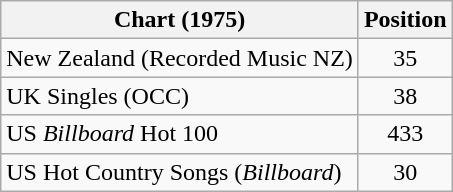<table class="wikitable sortable">
<tr>
<th align="left">Chart (1975)</th>
<th style="text-align:center;">Position</th>
</tr>
<tr>
<td>New Zealand (Recorded Music NZ) </td>
<td style="text-align:center;">35</td>
</tr>
<tr>
<td>UK Singles (OCC)</td>
<td style="text-align:center;">38</td>
</tr>
<tr>
<td>US <em>Billboard</em> Hot 100 </td>
<td style="text-align:center;">433</td>
</tr>
<tr>
<td>US Hot Country Songs (<em>Billboard</em>)</td>
<td style="text-align:center;">30</td>
</tr>
</table>
